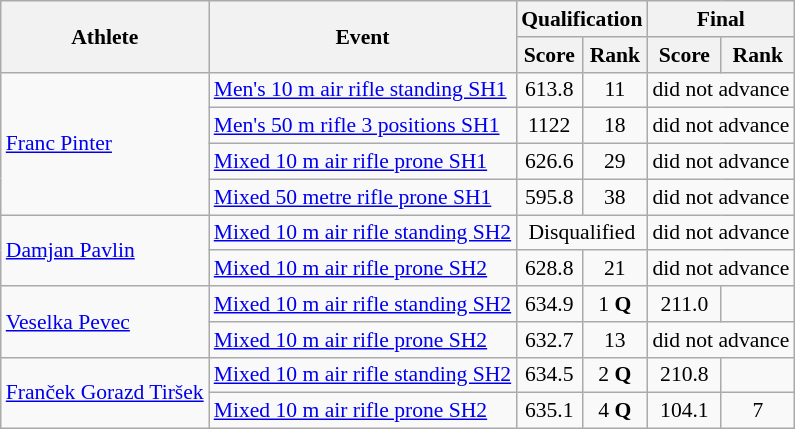<table class=wikitable style="font-size:90%">
<tr>
<th rowspan="2">Athlete</th>
<th rowspan="2">Event</th>
<th colspan="2">Qualification</th>
<th colspan="2">Final</th>
</tr>
<tr>
<th>Score</th>
<th>Rank</th>
<th>Score</th>
<th>Rank</th>
</tr>
<tr align=center>
<td align=left rowspan=4><a href='#'>Franc Pinter</a></td>
<td align=left><a href='#'>Men's 10 m air rifle standing SH1</a></td>
<td>613.8</td>
<td>11</td>
<td colspan=2>did not advance</td>
</tr>
<tr align=center>
<td align=left><a href='#'>Men's 50 m rifle 3 positions SH1</a></td>
<td>1122</td>
<td>18</td>
<td colspan=2>did not advance</td>
</tr>
<tr align=center>
<td align=left><a href='#'>Mixed 10 m air rifle prone SH1</a></td>
<td>626.6</td>
<td>29</td>
<td colspan=2>did not advance</td>
</tr>
<tr align=center>
<td align=left><a href='#'>Mixed 50 metre rifle prone SH1</a></td>
<td>595.8</td>
<td>38</td>
<td colspan=2>did not advance</td>
</tr>
<tr align=center>
<td align=left rowspan=2><a href='#'>Damjan Pavlin</a></td>
<td align=left><a href='#'>Mixed 10 m air rifle standing SH2</a></td>
<td colspan=2>Disqualified</td>
<td colspan=2>did not advance</td>
</tr>
<tr align=center>
<td align=left><a href='#'>Mixed 10 m air rifle prone SH2</a></td>
<td>628.8</td>
<td>21</td>
<td colspan=2>did not advance</td>
</tr>
<tr align=center>
<td align=left rowspan=2><a href='#'>Veselka Pevec</a></td>
<td align=left><a href='#'>Mixed 10 m air rifle standing SH2</a></td>
<td>634.9</td>
<td>1 <strong>Q</strong></td>
<td>211.0</td>
<td></td>
</tr>
<tr align=center>
<td align=left><a href='#'>Mixed 10 m air rifle prone SH2</a></td>
<td>632.7</td>
<td>13</td>
<td colspan=2>did not advance</td>
</tr>
<tr align=center>
<td align=left rowspan=2><a href='#'>Franček Gorazd Tiršek</a></td>
<td align=left><a href='#'>Mixed 10 m air rifle standing SH2</a></td>
<td>634.5</td>
<td>2 <strong>Q</strong></td>
<td>210.8</td>
<td></td>
</tr>
<tr align=center>
<td align=left><a href='#'>Mixed 10 m air rifle prone SH2</a></td>
<td>635.1</td>
<td>4 <strong>Q</strong></td>
<td>104.1</td>
<td>7</td>
</tr>
</table>
